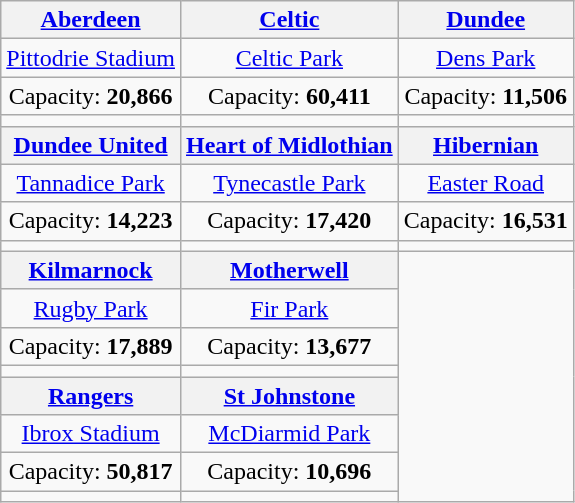<table class="wikitable" style="text-align:center">
<tr>
<th><a href='#'>Aberdeen</a></th>
<th><a href='#'>Celtic</a></th>
<th><a href='#'>Dundee</a></th>
</tr>
<tr>
<td><a href='#'>Pittodrie Stadium</a></td>
<td><a href='#'>Celtic Park</a></td>
<td><a href='#'>Dens Park</a></td>
</tr>
<tr>
<td>Capacity: <strong>20,866</strong></td>
<td>Capacity: <strong>60,411</strong></td>
<td>Capacity: <strong>11,506</strong></td>
</tr>
<tr>
<td></td>
<td></td>
<td></td>
</tr>
<tr>
<th><a href='#'>Dundee United</a></th>
<th><a href='#'>Heart of Midlothian</a></th>
<th><a href='#'>Hibernian</a></th>
</tr>
<tr>
<td><a href='#'>Tannadice Park</a></td>
<td><a href='#'>Tynecastle Park</a></td>
<td><a href='#'>Easter Road</a></td>
</tr>
<tr>
<td>Capacity: <strong>14,223</strong></td>
<td>Capacity: <strong>17,420</strong></td>
<td>Capacity: <strong>16,531</strong></td>
</tr>
<tr>
<td></td>
<td></td>
<td></td>
</tr>
<tr>
<th><a href='#'>Kilmarnock</a></th>
<th><a href='#'>Motherwell</a></th>
</tr>
<tr>
<td><a href='#'>Rugby Park</a></td>
<td><a href='#'>Fir Park</a></td>
</tr>
<tr>
<td>Capacity: <strong>17,889</strong></td>
<td>Capacity: <strong>13,677</strong></td>
</tr>
<tr>
<td></td>
<td></td>
</tr>
<tr>
<th><a href='#'>Rangers</a></th>
<th><a href='#'>St Johnstone</a></th>
</tr>
<tr>
<td><a href='#'>Ibrox Stadium</a></td>
<td><a href='#'>McDiarmid Park</a></td>
</tr>
<tr>
<td>Capacity: <strong>50,817</strong></td>
<td>Capacity: <strong>10,696</strong></td>
</tr>
<tr>
<td></td>
<td></td>
</tr>
</table>
